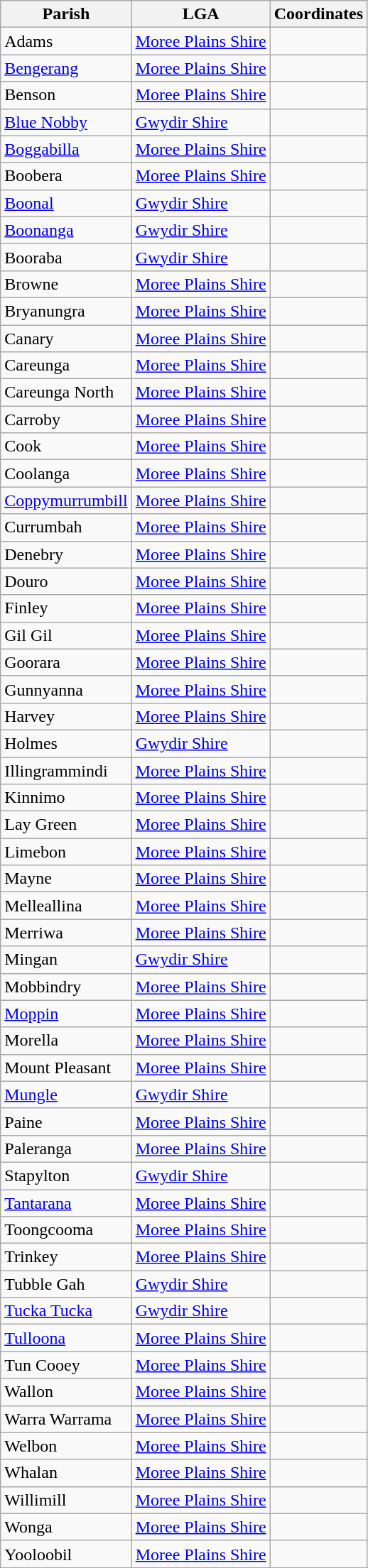<table class="wikitable">
<tr>
<th>Parish</th>
<th>LGA</th>
<th>Coordinates</th>
</tr>
<tr>
<td>Adams</td>
<td><a href='#'>Moree Plains Shire</a></td>
<td></td>
</tr>
<tr>
<td><a href='#'>Bengerang</a></td>
<td><a href='#'>Moree Plains Shire</a></td>
<td></td>
</tr>
<tr>
<td>Benson</td>
<td><a href='#'>Moree Plains Shire</a></td>
<td></td>
</tr>
<tr>
<td><a href='#'>Blue Nobby</a></td>
<td><a href='#'>Gwydir Shire</a></td>
<td></td>
</tr>
<tr>
<td><a href='#'>Boggabilla</a></td>
<td><a href='#'>Moree Plains Shire</a></td>
<td></td>
</tr>
<tr>
<td>Boobera</td>
<td><a href='#'>Moree Plains Shire</a></td>
<td></td>
</tr>
<tr>
<td><a href='#'>Boonal</a></td>
<td><a href='#'>Gwydir Shire</a></td>
<td></td>
</tr>
<tr>
<td><a href='#'>Boonanga</a></td>
<td><a href='#'>Gwydir Shire</a></td>
<td></td>
</tr>
<tr>
<td>Booraba</td>
<td><a href='#'>Gwydir Shire</a></td>
<td></td>
</tr>
<tr>
<td>Browne</td>
<td><a href='#'>Moree Plains Shire</a></td>
<td></td>
</tr>
<tr>
<td>Bryanungra</td>
<td><a href='#'>Moree Plains Shire</a></td>
<td></td>
</tr>
<tr>
<td>Canary</td>
<td><a href='#'>Moree Plains Shire</a></td>
<td></td>
</tr>
<tr>
<td>Careunga</td>
<td><a href='#'>Moree Plains Shire</a></td>
<td></td>
</tr>
<tr>
<td>Careunga North</td>
<td><a href='#'>Moree Plains Shire</a></td>
<td></td>
</tr>
<tr>
<td>Carroby</td>
<td><a href='#'>Moree Plains Shire</a></td>
<td></td>
</tr>
<tr>
<td>Cook</td>
<td><a href='#'>Moree Plains Shire</a></td>
<td></td>
</tr>
<tr>
<td>Coolanga</td>
<td><a href='#'>Moree Plains Shire</a></td>
<td></td>
</tr>
<tr>
<td><a href='#'>Coppymurrumbill</a></td>
<td><a href='#'>Moree Plains Shire</a></td>
<td></td>
</tr>
<tr>
<td>Currumbah</td>
<td><a href='#'>Moree Plains Shire</a></td>
<td></td>
</tr>
<tr>
<td>Denebry</td>
<td><a href='#'>Moree Plains Shire</a></td>
<td></td>
</tr>
<tr>
<td>Douro</td>
<td><a href='#'>Moree Plains Shire</a></td>
<td></td>
</tr>
<tr>
<td>Finley</td>
<td><a href='#'>Moree Plains Shire</a></td>
<td></td>
</tr>
<tr>
<td>Gil Gil</td>
<td><a href='#'>Moree Plains Shire</a></td>
<td></td>
</tr>
<tr>
<td>Goorara</td>
<td><a href='#'>Moree Plains Shire</a></td>
<td></td>
</tr>
<tr>
<td>Gunnyanna</td>
<td><a href='#'>Moree Plains Shire</a></td>
<td></td>
</tr>
<tr>
<td>Harvey</td>
<td><a href='#'>Moree Plains Shire</a></td>
<td></td>
</tr>
<tr>
<td>Holmes</td>
<td><a href='#'>Gwydir Shire</a></td>
<td></td>
</tr>
<tr>
<td>Illingrammindi</td>
<td><a href='#'>Moree Plains Shire</a></td>
<td></td>
</tr>
<tr>
<td>Kinnimo</td>
<td><a href='#'>Moree Plains Shire</a></td>
<td></td>
</tr>
<tr>
<td>Lay Green</td>
<td><a href='#'>Moree Plains Shire</a></td>
<td></td>
</tr>
<tr>
<td>Limebon</td>
<td><a href='#'>Moree Plains Shire</a></td>
<td></td>
</tr>
<tr>
<td>Mayne</td>
<td><a href='#'>Moree Plains Shire</a></td>
<td></td>
</tr>
<tr>
<td>Melleallina</td>
<td><a href='#'>Moree Plains Shire</a></td>
<td></td>
</tr>
<tr>
<td>Merriwa</td>
<td><a href='#'>Moree Plains Shire</a></td>
<td></td>
</tr>
<tr>
<td>Mingan</td>
<td><a href='#'>Gwydir Shire</a></td>
<td></td>
</tr>
<tr>
<td>Mobbindry</td>
<td><a href='#'>Moree Plains Shire</a></td>
<td></td>
</tr>
<tr>
<td><a href='#'>Moppin</a></td>
<td><a href='#'>Moree Plains Shire</a></td>
<td></td>
</tr>
<tr>
<td>Morella</td>
<td><a href='#'>Moree Plains Shire</a></td>
<td></td>
</tr>
<tr>
<td>Mount Pleasant</td>
<td><a href='#'>Moree Plains Shire</a></td>
<td></td>
</tr>
<tr>
<td><a href='#'>Mungle</a></td>
<td><a href='#'>Gwydir Shire</a></td>
<td></td>
</tr>
<tr>
<td>Paine</td>
<td><a href='#'>Moree Plains Shire</a></td>
<td></td>
</tr>
<tr>
<td>Paleranga</td>
<td><a href='#'>Moree Plains Shire</a></td>
<td></td>
</tr>
<tr>
<td>Stapylton</td>
<td><a href='#'>Gwydir Shire</a></td>
<td></td>
</tr>
<tr>
<td><a href='#'>Tantarana</a></td>
<td><a href='#'>Moree Plains Shire</a></td>
<td></td>
</tr>
<tr>
<td>Toongcooma</td>
<td><a href='#'>Moree Plains Shire</a></td>
<td></td>
</tr>
<tr>
<td>Trinkey</td>
<td><a href='#'>Moree Plains Shire</a></td>
<td></td>
</tr>
<tr>
<td>Tubble Gah</td>
<td><a href='#'>Gwydir Shire</a></td>
<td></td>
</tr>
<tr>
<td><a href='#'>Tucka Tucka</a></td>
<td><a href='#'>Gwydir Shire</a></td>
<td></td>
</tr>
<tr>
<td><a href='#'>Tulloona</a></td>
<td><a href='#'>Moree Plains Shire</a></td>
<td></td>
</tr>
<tr>
<td>Tun Cooey</td>
<td><a href='#'>Moree Plains Shire</a></td>
<td></td>
</tr>
<tr>
<td>Wallon</td>
<td><a href='#'>Moree Plains Shire</a></td>
<td></td>
</tr>
<tr>
<td>Warra Warrama</td>
<td><a href='#'>Moree Plains Shire</a></td>
<td></td>
</tr>
<tr>
<td>Welbon</td>
<td><a href='#'>Moree Plains Shire</a></td>
<td></td>
</tr>
<tr>
<td>Whalan</td>
<td><a href='#'>Moree Plains Shire</a></td>
<td></td>
</tr>
<tr>
<td>Willimill</td>
<td><a href='#'>Moree Plains Shire</a></td>
<td></td>
</tr>
<tr>
<td>Wonga</td>
<td><a href='#'>Moree Plains Shire</a></td>
<td></td>
</tr>
<tr>
<td>Yooloobil</td>
<td><a href='#'>Moree Plains Shire</a></td>
<td></td>
</tr>
</table>
